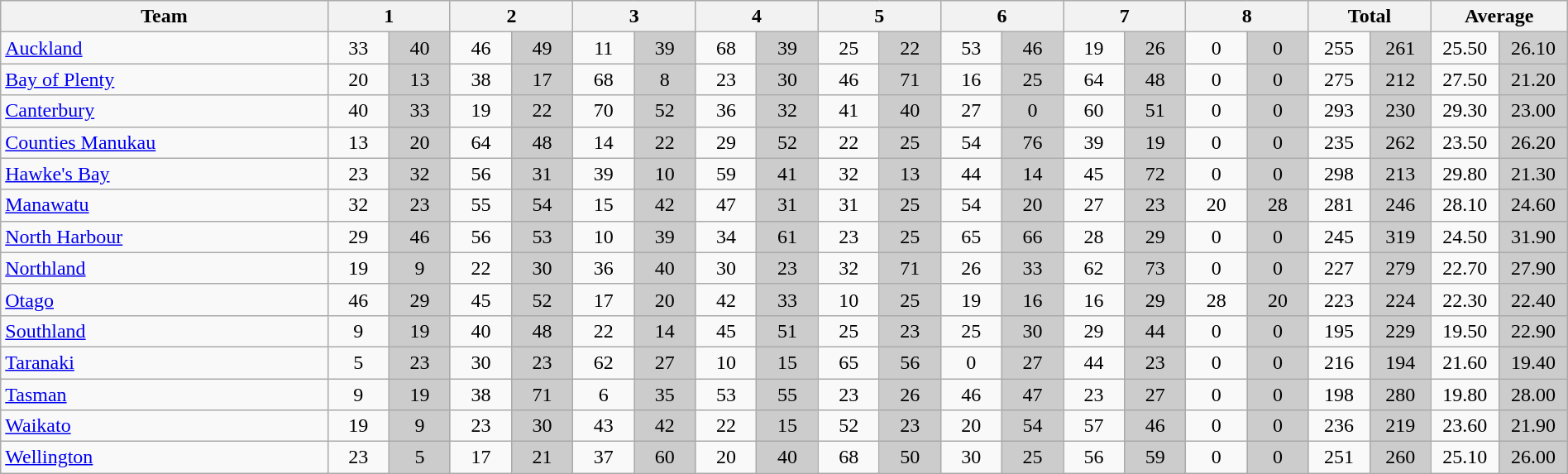<table class="wikitable" style="text-align:center;width:100%">
<tr>
<th style="width:16%">Team</th>
<th style="width:6%" colspan=2>1</th>
<th style="width:6%" colspan=2>2</th>
<th style="width:6%" colspan=2>3</th>
<th style="width:6%" colspan=2>4</th>
<th style="width:6%" colspan=2>5</th>
<th style="width:6%" colspan=2>6</th>
<th style="width:6%" colspan=2>7</th>
<th style="width:6%" colspan=2>8</th>
<th style="width:6%" colspan=2>Total</th>
<th style="width:6%" colspan=2>Average</th>
</tr>
<tr>
<td style="text-align:left"><a href='#'>Auckland</a></td>
<td>33</td>
<td style="background:#ccc">40</td>
<td>46</td>
<td style="background:#ccc">49</td>
<td>11</td>
<td style="background:#ccc">39</td>
<td>68</td>
<td style="background:#ccc">39</td>
<td>25</td>
<td style="background:#ccc">22</td>
<td>53</td>
<td style="background:#ccc">46</td>
<td>19</td>
<td style="background:#ccc">26</td>
<td>0</td>
<td style="background:#ccc">0</td>
<td>255</td>
<td style="background:#ccc">261</td>
<td>25.50</td>
<td style="background:#ccc">26.10</td>
</tr>
<tr>
<td style="text-align:left"><a href='#'>Bay of Plenty</a></td>
<td>20</td>
<td style="background:#ccc">13</td>
<td>38</td>
<td style="background:#ccc">17</td>
<td>68</td>
<td style="background:#ccc">8</td>
<td>23</td>
<td style="background:#ccc">30</td>
<td>46</td>
<td style="background:#ccc">71</td>
<td>16</td>
<td style="background:#ccc">25</td>
<td>64</td>
<td style="background:#ccc">48</td>
<td>0</td>
<td style="background:#ccc">0</td>
<td>275</td>
<td style="background:#ccc">212</td>
<td>27.50</td>
<td style="background:#ccc">21.20</td>
</tr>
<tr>
<td style="text-align:left"><a href='#'>Canterbury</a></td>
<td>40</td>
<td style="background:#ccc">33</td>
<td>19</td>
<td style="background:#ccc">22</td>
<td>70</td>
<td style="background:#ccc">52</td>
<td>36</td>
<td style="background:#ccc">32</td>
<td>41</td>
<td style="background:#ccc">40</td>
<td>27</td>
<td style="background:#ccc">0</td>
<td>60</td>
<td style="background:#ccc">51</td>
<td>0</td>
<td style="background:#ccc">0</td>
<td>293</td>
<td style="background:#ccc">230</td>
<td>29.30</td>
<td style="background:#ccc">23.00</td>
</tr>
<tr>
<td style="text-align:left"><a href='#'>Counties Manukau</a></td>
<td>13</td>
<td style="background:#ccc">20</td>
<td>64</td>
<td style="background:#ccc">48</td>
<td>14</td>
<td style="background:#ccc">22</td>
<td>29</td>
<td style="background:#ccc">52</td>
<td>22</td>
<td style="background:#ccc">25</td>
<td>54</td>
<td style="background:#ccc">76</td>
<td>39</td>
<td style="background:#ccc">19</td>
<td>0</td>
<td style="background:#ccc">0</td>
<td>235</td>
<td style="background:#ccc">262</td>
<td>23.50</td>
<td style="background:#ccc">26.20</td>
</tr>
<tr>
<td style="text-align:left"><a href='#'>Hawke's Bay</a></td>
<td>23</td>
<td style="background:#ccc">32</td>
<td>56</td>
<td style="background:#ccc">31</td>
<td>39</td>
<td style="background:#ccc">10</td>
<td>59</td>
<td style="background:#ccc">41</td>
<td>32</td>
<td style="background:#ccc">13</td>
<td>44</td>
<td style="background:#ccc">14</td>
<td>45</td>
<td style="background:#ccc">72</td>
<td>0</td>
<td style="background:#ccc">0</td>
<td>298</td>
<td style="background:#ccc">213</td>
<td>29.80</td>
<td style="background:#ccc">21.30</td>
</tr>
<tr>
<td style="text-align:left"><a href='#'>Manawatu</a></td>
<td>32</td>
<td style="background:#ccc">23</td>
<td>55</td>
<td style="background:#ccc">54</td>
<td>15</td>
<td style="background:#ccc">42</td>
<td>47</td>
<td style="background:#ccc">31</td>
<td>31</td>
<td style="background:#ccc">25</td>
<td>54</td>
<td style="background:#ccc">20</td>
<td>27</td>
<td style="background:#ccc">23</td>
<td>20</td>
<td style="background:#ccc">28</td>
<td>281</td>
<td style="background:#ccc">246</td>
<td>28.10</td>
<td style="background:#ccc">24.60</td>
</tr>
<tr>
<td style="text-align:left"><a href='#'>North Harbour</a></td>
<td>29</td>
<td style="background:#ccc">46</td>
<td>56</td>
<td style="background:#ccc">53</td>
<td>10</td>
<td style="background:#ccc">39</td>
<td>34</td>
<td style="background:#ccc">61</td>
<td>23</td>
<td style="background:#ccc">25</td>
<td>65</td>
<td style="background:#ccc">66</td>
<td>28</td>
<td style="background:#ccc">29</td>
<td>0</td>
<td style="background:#ccc">0</td>
<td>245</td>
<td style="background:#ccc">319</td>
<td>24.50</td>
<td style="background:#ccc">31.90</td>
</tr>
<tr>
<td style="text-align:left"><a href='#'>Northland</a></td>
<td>19</td>
<td style="background:#ccc">9</td>
<td>22</td>
<td style="background:#ccc">30</td>
<td>36</td>
<td style="background:#ccc">40</td>
<td>30</td>
<td style="background:#ccc">23</td>
<td>32</td>
<td style="background:#ccc">71</td>
<td>26</td>
<td style="background:#ccc">33</td>
<td>62</td>
<td style="background:#ccc">73</td>
<td>0</td>
<td style="background:#ccc">0</td>
<td>227</td>
<td style="background:#ccc">279</td>
<td>22.70</td>
<td style="background:#ccc">27.90</td>
</tr>
<tr>
<td style="text-align:left"><a href='#'>Otago</a></td>
<td>46</td>
<td style="background:#ccc">29</td>
<td>45</td>
<td style="background:#ccc">52</td>
<td>17</td>
<td style="background:#ccc">20</td>
<td>42</td>
<td style="background:#ccc">33</td>
<td>10</td>
<td style="background:#ccc">25</td>
<td>19</td>
<td style="background:#ccc">16</td>
<td>16</td>
<td style="background:#ccc">29</td>
<td>28</td>
<td style="background:#ccc">20</td>
<td>223</td>
<td style="background:#ccc">224</td>
<td>22.30</td>
<td style="background:#ccc">22.40</td>
</tr>
<tr>
<td style="text-align:left"><a href='#'>Southland</a></td>
<td>9</td>
<td style="background:#ccc">19</td>
<td>40</td>
<td style="background:#ccc">48</td>
<td>22</td>
<td style="background:#ccc">14</td>
<td>45</td>
<td style="background:#ccc">51</td>
<td>25</td>
<td style="background:#ccc">23</td>
<td>25</td>
<td style="background:#ccc">30</td>
<td>29</td>
<td style="background:#ccc">44</td>
<td>0</td>
<td style="background:#ccc">0</td>
<td>195</td>
<td style="background:#ccc">229</td>
<td>19.50</td>
<td style="background:#ccc">22.90</td>
</tr>
<tr>
<td style="text-align:left"><a href='#'>Taranaki</a></td>
<td>5</td>
<td style="background:#ccc">23</td>
<td>30</td>
<td style="background:#ccc">23</td>
<td>62</td>
<td style="background:#ccc">27</td>
<td>10</td>
<td style="background:#ccc">15</td>
<td>65</td>
<td style="background:#ccc">56</td>
<td>0</td>
<td style="background:#ccc">27</td>
<td>44</td>
<td style="background:#ccc">23</td>
<td>0</td>
<td style="background:#ccc">0</td>
<td>216</td>
<td style="background:#ccc">194</td>
<td>21.60</td>
<td style="background:#ccc">19.40</td>
</tr>
<tr>
<td style="text-align:left"><a href='#'>Tasman</a></td>
<td>9</td>
<td style="background:#ccc">19</td>
<td>38</td>
<td style="background:#ccc">71</td>
<td>6</td>
<td style="background:#ccc">35</td>
<td>53</td>
<td style="background:#ccc">55</td>
<td>23</td>
<td style="background:#ccc">26</td>
<td>46</td>
<td style="background:#ccc">47</td>
<td>23</td>
<td style="background:#ccc">27</td>
<td>0</td>
<td style="background:#ccc">0</td>
<td>198</td>
<td style="background:#ccc">280</td>
<td>19.80</td>
<td style="background:#ccc">28.00</td>
</tr>
<tr>
<td style="text-align:left"><a href='#'>Waikato</a></td>
<td>19</td>
<td style="background:#ccc">9</td>
<td>23</td>
<td style="background:#ccc">30</td>
<td>43</td>
<td style="background:#ccc">42</td>
<td>22</td>
<td style="background:#ccc">15</td>
<td>52</td>
<td style="background:#ccc">23</td>
<td>20</td>
<td style="background:#ccc">54</td>
<td>57</td>
<td style="background:#ccc">46</td>
<td>0</td>
<td style="background:#ccc">0</td>
<td>236</td>
<td style="background:#ccc">219</td>
<td>23.60</td>
<td style="background:#ccc">21.90</td>
</tr>
<tr>
<td style="text-align:left"><a href='#'>Wellington</a></td>
<td>23</td>
<td style="background:#ccc">5</td>
<td>17</td>
<td style="background:#ccc">21</td>
<td>37</td>
<td style="background:#ccc">60</td>
<td>20</td>
<td style="background:#ccc">40</td>
<td>68</td>
<td style="background:#ccc">50</td>
<td>30</td>
<td style="background:#ccc">25</td>
<td>56</td>
<td style="background:#ccc">59</td>
<td>0</td>
<td style="background:#ccc">0</td>
<td>251</td>
<td style="background:#ccc">260</td>
<td>25.10</td>
<td style="background:#ccc">26.00</td>
</tr>
</table>
